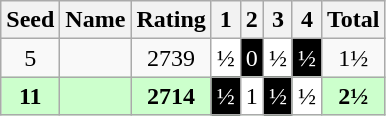<table class="wikitable">
<tr>
<th>Seed</th>
<th>Name</th>
<th>Rating</th>
<th>1</th>
<th>2</th>
<th>3</th>
<th>4</th>
<th>Total</th>
</tr>
<tr align=center>
<td>5</td>
<td align=left></td>
<td>2739</td>
<td style="background:white; color:black">½</td>
<td style="background:black; color:white">0</td>
<td style="background:white; color:black">½</td>
<td style="background:black; color:white">½</td>
<td>1½</td>
</tr>
<tr align=center style="background:#ccffcc;">
<td><strong>11</strong></td>
<td align=left></td>
<td><strong>2714</strong></td>
<td style="background:black; color:white">½</td>
<td style="background:white; color:black">1</td>
<td style="background:black; color:white">½</td>
<td style="background:white; color:black">½</td>
<td><strong>2½</strong></td>
</tr>
</table>
